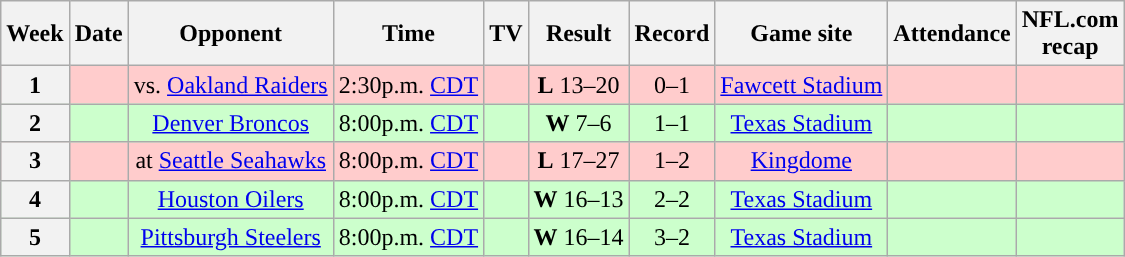<table class="wikitable" style="text-align:center">
<tr>
<th>Week</th>
<th>Date</th>
<th>Opponent</th>
<th>Time</th>
<th>TV</th>
<th>Result</th>
<th>Record</th>
<th>Game site</th>
<th>Attendance</th>
<th>NFL.com<br>recap</th>
</tr>
<tr style="background: #fcc;">
<th>1</th>
<td></td>
<td>vs. <a href='#'>Oakland Raiders</a><br></td>
<td>2:30p.m. <a href='#'>CDT</a></td>
<td></td>
<td><strong>L</strong> 13–20</td>
<td>0–1</td>
<td><a href='#'>Fawcett Stadium</a></td>
<td></td>
<td></td>
</tr>
<tr style="background: #cfc;">
<th>2</th>
<td></td>
<td><a href='#'>Denver Broncos</a></td>
<td>8:00p.m. <a href='#'>CDT</a></td>
<td></td>
<td><strong>W</strong> 7–6</td>
<td>1–1</td>
<td><a href='#'>Texas Stadium</a></td>
<td></td>
<td></td>
</tr>
<tr style="background: #fcc;">
<th>3</th>
<td></td>
<td>at <a href='#'>Seattle Seahawks</a></td>
<td>8:00p.m. <a href='#'>CDT</a></td>
<td></td>
<td><strong>L</strong> 17–27</td>
<td>1–2</td>
<td><a href='#'>Kingdome</a></td>
<td></td>
<td></td>
</tr>
<tr style="background: #cfc;">
<th>4</th>
<td></td>
<td><a href='#'>Houston Oilers</a></td>
<td>8:00p.m. <a href='#'>CDT</a></td>
<td></td>
<td><strong>W</strong> 16–13</td>
<td>2–2</td>
<td><a href='#'>Texas Stadium</a></td>
<td></td>
<td></td>
</tr>
<tr style="background: #cfc;">
<th>5</th>
<td></td>
<td><a href='#'>Pittsburgh Steelers</a></td>
<td>8:00p.m. <a href='#'>CDT</a></td>
<td></td>
<td><strong>W</strong> 16–14</td>
<td>3–2</td>
<td><a href='#'>Texas Stadium</a></td>
<td></td>
<td></td>
</tr>
</table>
